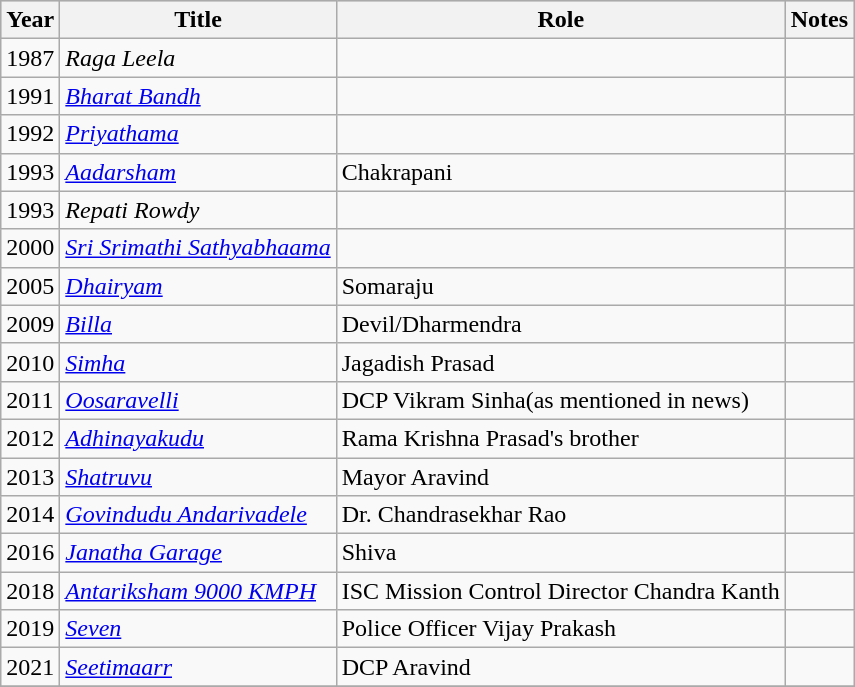<table class="wikitable">
<tr style="background:#ccc; text-align:center;">
<th scope="col">Year</th>
<th scope="col">Title</th>
<th scope="col">Role</th>
<th scope="col" class="unsortable">Notes</th>
</tr>
<tr>
<td>1987</td>
<td><em>Raga Leela</em></td>
<td></td>
<td></td>
</tr>
<tr>
<td rowspan="1">1991</td>
<td><em><a href='#'>Bharat Bandh</a></em></td>
<td></td>
<td></td>
</tr>
<tr>
<td rowspan="1">1992</td>
<td><em><a href='#'>Priyathama</a></em></td>
<td></td>
<td></td>
</tr>
<tr>
<td rowspan="1">1993</td>
<td><em><a href='#'>Aadarsham</a></em></td>
<td>Chakrapani</td>
<td></td>
</tr>
<tr>
<td>1993</td>
<td><em>Repati Rowdy</em></td>
<td></td>
<td></td>
</tr>
<tr>
<td rowspan="1">2000</td>
<td><em><a href='#'>Sri Srimathi Sathyabhaama</a></em></td>
<td></td>
<td></td>
</tr>
<tr>
<td rowspan="1">2005</td>
<td><em><a href='#'>Dhairyam</a></em></td>
<td>Somaraju</td>
<td></td>
</tr>
<tr>
<td rowspan="1">2009</td>
<td><em><a href='#'>Billa</a></em></td>
<td>Devil/Dharmendra</td>
<td></td>
</tr>
<tr>
<td rowspan="1">2010</td>
<td><em><a href='#'>Simha</a></em></td>
<td>Jagadish Prasad</td>
<td></td>
</tr>
<tr>
<td rowspan="1">2011</td>
<td><em><a href='#'>Oosaravelli</a></em></td>
<td>DCP Vikram Sinha(as mentioned in news)</td>
<td></td>
</tr>
<tr>
<td rowspan="1">2012</td>
<td><em><a href='#'>Adhinayakudu</a></em></td>
<td>Rama Krishna Prasad's brother</td>
<td></td>
</tr>
<tr>
<td rowspan="1">2013</td>
<td><em><a href='#'>Shatruvu</a></em></td>
<td>Mayor Aravind</td>
<td></td>
</tr>
<tr>
<td rowspan="1">2014</td>
<td><em><a href='#'>Govindudu Andarivadele</a></em></td>
<td>Dr. Chandrasekhar Rao</td>
<td></td>
</tr>
<tr>
<td rowspan="1">2016</td>
<td><em><a href='#'>Janatha Garage</a></em></td>
<td>Shiva</td>
<td></td>
</tr>
<tr>
<td rowspan="1">2018</td>
<td><em><a href='#'>Antariksham 9000 KMPH</a></em></td>
<td>ISC Mission Control Director Chandra Kanth</td>
<td></td>
</tr>
<tr>
<td rowspan="1">2019</td>
<td><em><a href='#'>Seven</a></em></td>
<td>Police Officer Vijay Prakash</td>
<td></td>
</tr>
<tr>
<td rowspan="1">2021</td>
<td><em><a href='#'>Seetimaarr</a></em></td>
<td>DCP Aravind</td>
<td></td>
</tr>
<tr>
</tr>
</table>
